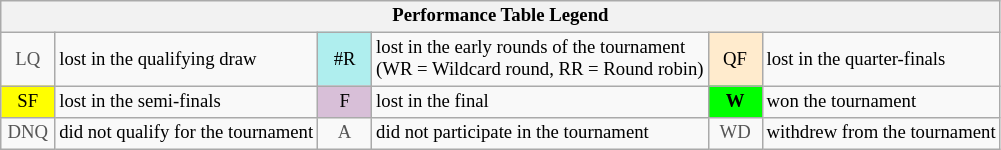<table class="wikitable" style="font-size:78%;">
<tr>
<th colspan="6">Performance Table Legend</th>
</tr>
<tr>
<td align="center" style="color:#555555;" width="30">LQ</td>
<td>lost in the qualifying draw</td>
<td align="center" style="background:#afeeee;">#R</td>
<td>lost in the early rounds of the tournament<br>(WR = Wildcard round, RR = Round robin)</td>
<td align="center" style="background:#ffebcd;">QF</td>
<td>lost in the quarter-finals</td>
</tr>
<tr>
<td align="center" style="background:yellow;">SF</td>
<td>lost in the semi-finals</td>
<td align="center" style="background:#D8BFD8;">F</td>
<td>lost in the final</td>
<td align="center" style="background:#00ff00;"><strong>W</strong></td>
<td>won the tournament</td>
</tr>
<tr>
<td align="center" style="color:#555555;" width="30">DNQ</td>
<td>did not qualify for the tournament</td>
<td align="center" style="color:#555555;" width="30">A</td>
<td>did not participate in the tournament</td>
<td align="center" style="color:#555555;" width="30">WD</td>
<td>withdrew from the tournament</td>
</tr>
</table>
